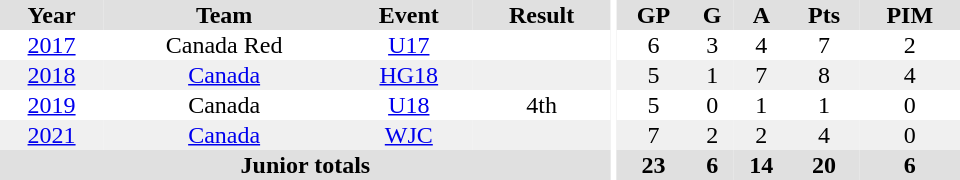<table border="0" cellpadding="1" cellspacing="0" ID="Table3" style="text-align:center; width:40em;">
<tr bgcolor="#e0e0e0">
<th>Year</th>
<th>Team</th>
<th>Event</th>
<th>Result</th>
<th rowspan="99" bgcolor="#ffffff"></th>
<th>GP</th>
<th>G</th>
<th>A</th>
<th>Pts</th>
<th>PIM</th>
</tr>
<tr>
<td><a href='#'>2017</a></td>
<td>Canada Red</td>
<td><a href='#'>U17</a></td>
<td></td>
<td>6</td>
<td>3</td>
<td>4</td>
<td>7</td>
<td>2</td>
</tr>
<tr bgcolor="#f0f0f0">
<td><a href='#'>2018</a></td>
<td><a href='#'>Canada</a></td>
<td><a href='#'>HG18</a></td>
<td></td>
<td>5</td>
<td>1</td>
<td>7</td>
<td>8</td>
<td>4</td>
</tr>
<tr>
<td><a href='#'>2019</a></td>
<td>Canada</td>
<td><a href='#'>U18</a></td>
<td>4th</td>
<td>5</td>
<td>0</td>
<td>1</td>
<td>1</td>
<td>0</td>
</tr>
<tr bgcolor="#f0f0f0">
<td><a href='#'>2021</a></td>
<td><a href='#'>Canada</a></td>
<td><a href='#'>WJC</a></td>
<td></td>
<td>7</td>
<td>2</td>
<td>2</td>
<td>4</td>
<td>0</td>
</tr>
<tr bgcolor="#e0e0e0">
<th colspan="4">Junior totals</th>
<th>23</th>
<th>6</th>
<th>14</th>
<th>20</th>
<th>6</th>
</tr>
</table>
